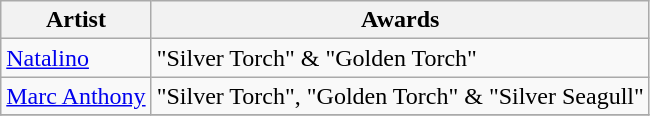<table class="wikitable">
<tr>
<th>Artist</th>
<th>Awards</th>
</tr>
<tr>
<td><a href='#'>Natalino</a></td>
<td>"Silver Torch" & "Golden Torch"</td>
</tr>
<tr>
<td><a href='#'>Marc Anthony</a></td>
<td>"Silver Torch", "Golden Torch" & "Silver Seagull"</td>
</tr>
<tr>
</tr>
</table>
